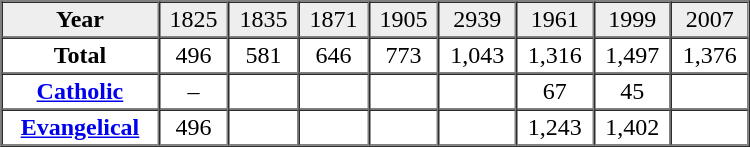<table border="1" cellpadding="2" cellspacing="0" width="500">
<tr bgcolor="#eeeeee" align="center">
<td><strong>Year</strong></td>
<td>1825</td>
<td>1835</td>
<td>1871</td>
<td>1905</td>
<td>2939</td>
<td>1961</td>
<td>1999</td>
<td>2007</td>
</tr>
<tr align="center">
<td><strong>Total</strong></td>
<td>496</td>
<td>581</td>
<td>646</td>
<td>773</td>
<td>1,043</td>
<td>1,316</td>
<td>1,497</td>
<td>1,376</td>
</tr>
<tr align="center">
<td><strong><a href='#'>Catholic</a></strong></td>
<td>–</td>
<td> </td>
<td> </td>
<td> </td>
<td> </td>
<td>67</td>
<td>45</td>
<td> </td>
</tr>
<tr align="center">
<td><strong><a href='#'>Evangelical</a></strong></td>
<td>496</td>
<td> </td>
<td> </td>
<td> </td>
<td> </td>
<td>1,243</td>
<td>1,402</td>
<td> </td>
</tr>
</table>
